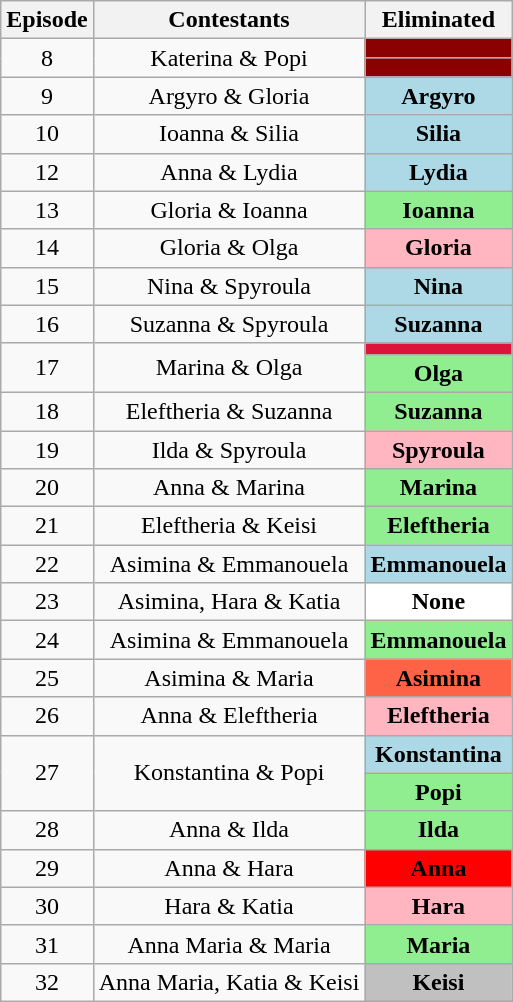<table class="wikitable" border="2" style="text-align:center">
<tr>
<th>Episode</th>
<th>Contestants</th>
<th>Eliminated</th>
</tr>
<tr>
<td rowspan=2>8</td>
<td rowspan=2>Katerina & Popi</td>
<td style="background:darkred"><strong></strong></td>
</tr>
<tr>
<td style="background:darkred"><strong></strong></td>
</tr>
<tr>
<td>9</td>
<td>Argyro & Gloria</td>
<td style="background:lightblue"><strong>Argyro</strong></td>
</tr>
<tr>
<td>10</td>
<td>Ioanna & Silia</td>
<td style="background:lightblue"><strong>Silia</strong></td>
</tr>
<tr>
<td>12</td>
<td>Anna & Lydia</td>
<td style="background:lightblue"><strong>Lydia</strong></td>
</tr>
<tr>
<td>13</td>
<td>Gloria & Ioanna</td>
<td style="background:lightgreen"><strong>Ioanna</strong></td>
</tr>
<tr>
<td>14</td>
<td>Gloria & Olga</td>
<td style="background:lightpink"><strong>Gloria</strong></td>
</tr>
<tr>
<td>15</td>
<td>Nina & Spyroula</td>
<td style="background:lightblue"><strong>Nina</strong></td>
</tr>
<tr>
<td>16</td>
<td>Suzanna & Spyroula</td>
<td style="background:lightblue"><strong>Suzanna</strong></td>
</tr>
<tr>
<td rowspan=2>17</td>
<td rowspan=2>Marina & Olga</td>
<td style="background:crimson"><strong></strong></td>
</tr>
<tr>
<td style="background:lightgreen"><strong>Olga</strong></td>
</tr>
<tr>
<td>18</td>
<td>Eleftheria & Suzanna</td>
<td style="background:Lightgreen"><strong>Suzanna</strong></td>
</tr>
<tr>
<td>19</td>
<td>Ilda & Spyroula</td>
<td style="background:lightpink"><strong>Spyroula</strong></td>
</tr>
<tr>
<td>20</td>
<td>Anna & Marina</td>
<td style="background:lightgreen"><strong>Marina</strong></td>
</tr>
<tr>
<td>21</td>
<td>Eleftheria & Keisi</td>
<td style="background:lightgreen"><strong>Eleftheria</strong></td>
</tr>
<tr>
<td>22</td>
<td>Asimina & Emmanouela</td>
<td style="background:lightblue"><strong>Emmanouela</strong></td>
</tr>
<tr>
<td>23</td>
<td>Asimina, Hara & Katia</td>
<td style="background:White"><strong>None</strong></td>
</tr>
<tr>
<td>24</td>
<td>Asimina & Emmanouela</td>
<td style="background:lightgreen"><strong>Emmanouela</strong></td>
</tr>
<tr>
<td>25</td>
<td>Asimina & Maria</td>
<td style="background:Tomato"><strong>Asimina</strong></td>
</tr>
<tr>
<td>26</td>
<td>Anna & Eleftheria</td>
<td style="background:lightpink"><strong>Eleftheria</strong></td>
</tr>
<tr>
<td rowspan=2>27</td>
<td rowspan=2>Konstantina & Popi</td>
<td style="background:Lightblue"><strong>Konstantina</strong></td>
</tr>
<tr>
<td style="background:Lightgreen"><strong>Popi</strong></td>
</tr>
<tr>
<td>28</td>
<td>Anna & Ilda</td>
<td style="background:lightgreen"><strong>Ilda</strong></td>
</tr>
<tr>
<td>29</td>
<td>Anna & Hara</td>
<td style="background:Red"><strong>Anna</strong></td>
</tr>
<tr>
<td>30</td>
<td>Hara & Katia</td>
<td style="background:lightpink"><strong>Hara</strong></td>
</tr>
<tr>
<td>31</td>
<td>Anna Maria & Maria</td>
<td style="background:lightgreen"><strong>Maria</strong></td>
</tr>
<tr>
<td>32</td>
<td>Anna Maria, Katia & Keisi</td>
<td style="background:silver"><strong>Keisi</strong></td>
</tr>
</table>
